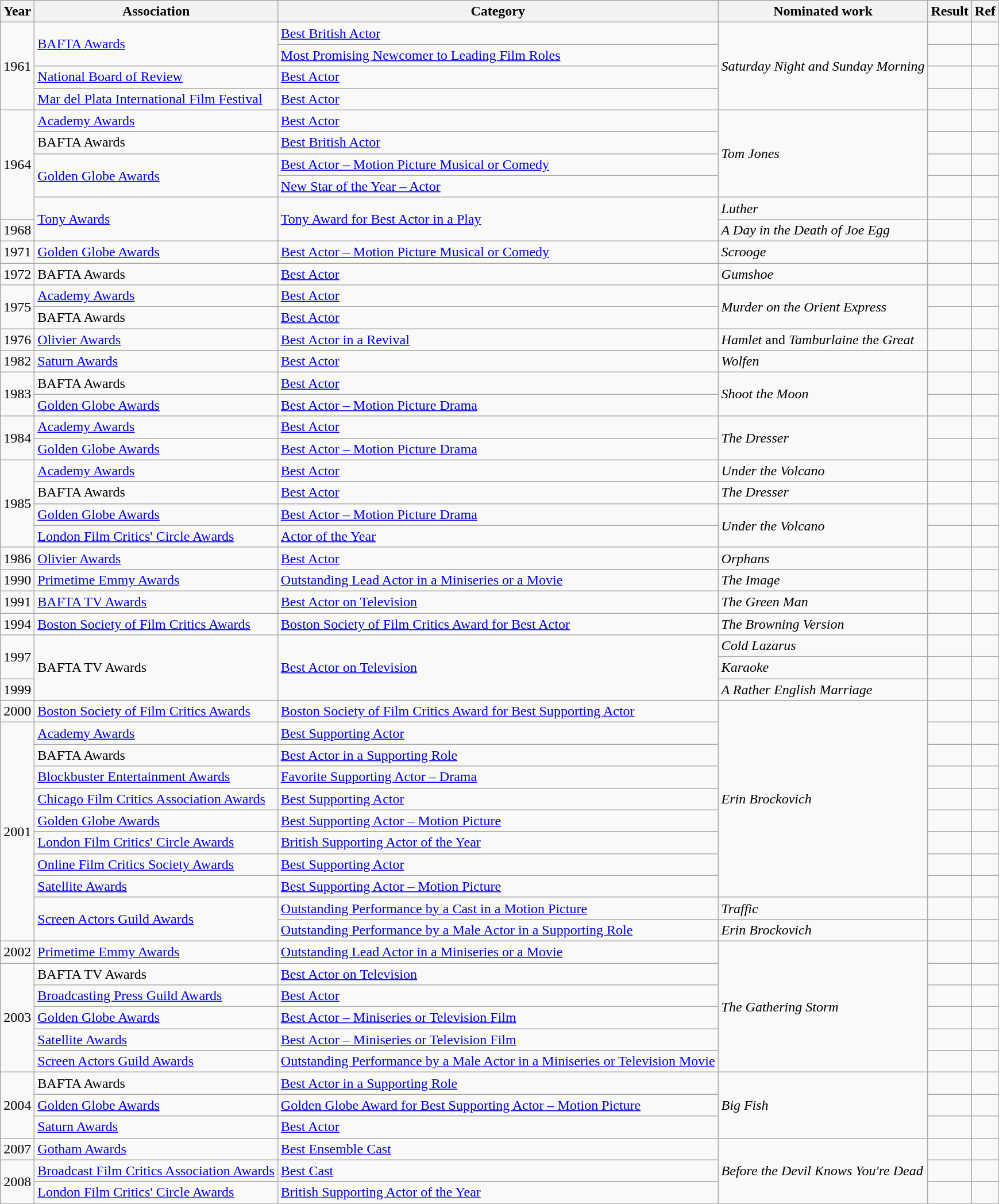<table class="wikitable sortable">
<tr>
<th scope=col>Year</th>
<th scope=col>Association</th>
<th scope=col>Category</th>
<th scope=col>Nominated work</th>
<th scope=col>Result</th>
<th class=unsortable scope=col>Ref</th>
</tr>
<tr>
<td rowspan=4>1961</td>
<td rowspan="2"><a href='#'>BAFTA Awards</a></td>
<td><a href='#'>Best British Actor</a></td>
<td rowspan="4"><em>Saturday Night and Sunday Morning</em></td>
<td></td>
<td></td>
</tr>
<tr>
<td><a href='#'>Most Promising Newcomer to Leading Film Roles</a></td>
<td></td>
<td></td>
</tr>
<tr>
<td><a href='#'>National Board of Review</a></td>
<td><a href='#'>Best Actor</a></td>
<td></td>
<td></td>
</tr>
<tr>
<td><a href='#'>Mar del Plata International Film Festival</a></td>
<td><a href='#'>Best Actor</a></td>
<td></td>
<td></td>
</tr>
<tr>
<td rowspan=5>1964</td>
<td><a href='#'>Academy Awards</a></td>
<td><a href='#'>Best Actor</a></td>
<td rowspan="4"><em>Tom Jones</em></td>
<td></td>
<td></td>
</tr>
<tr>
<td>BAFTA Awards</td>
<td><a href='#'>Best British Actor</a></td>
<td></td>
<td></td>
</tr>
<tr>
<td rowspan="2"><a href='#'>Golden Globe Awards</a></td>
<td><a href='#'>Best Actor – Motion Picture Musical or Comedy</a></td>
<td></td>
<td></td>
</tr>
<tr>
<td><a href='#'>New Star of the Year – Actor</a></td>
<td></td>
<td></td>
</tr>
<tr>
<td rowspan="2"><a href='#'>Tony Awards</a></td>
<td rowspan="2"><a href='#'>Tony Award for Best Actor in a Play</a></td>
<td><em>Luther</em></td>
<td></td>
<td></td>
</tr>
<tr>
<td>1968</td>
<td><em>A Day in the Death of Joe Egg</em></td>
<td></td>
<td></td>
</tr>
<tr>
<td>1971</td>
<td><a href='#'>Golden Globe Awards</a></td>
<td><a href='#'>Best Actor – Motion Picture Musical or Comedy</a></td>
<td><em>Scrooge</em></td>
<td></td>
<td></td>
</tr>
<tr>
<td>1972</td>
<td>BAFTA Awards</td>
<td><a href='#'>Best Actor</a></td>
<td><em>Gumshoe</em></td>
<td></td>
<td></td>
</tr>
<tr>
<td rowspan=2>1975</td>
<td><a href='#'>Academy Awards</a></td>
<td><a href='#'>Best Actor</a></td>
<td rowspan="2"><em>Murder on the Orient Express</em></td>
<td></td>
<td></td>
</tr>
<tr>
<td>BAFTA Awards</td>
<td><a href='#'>Best Actor</a></td>
<td></td>
<td></td>
</tr>
<tr>
<td>1976</td>
<td><a href='#'>Olivier Awards</a></td>
<td><a href='#'>Best Actor in a Revival</a></td>
<td><em>Hamlet</em> and <em>Tamburlaine the Great</em></td>
<td></td>
<td></td>
</tr>
<tr>
<td>1982</td>
<td><a href='#'>Saturn Awards</a></td>
<td><a href='#'>Best Actor</a></td>
<td><em>Wolfen</em></td>
<td></td>
<td></td>
</tr>
<tr>
<td rowspan=2>1983</td>
<td>BAFTA Awards</td>
<td><a href='#'>Best Actor</a></td>
<td rowspan="2"><em>Shoot the Moon</em></td>
<td></td>
<td></td>
</tr>
<tr>
<td><a href='#'>Golden Globe Awards</a></td>
<td><a href='#'>Best Actor – Motion Picture Drama</a></td>
<td></td>
<td></td>
</tr>
<tr>
<td rowspan=2>1984</td>
<td><a href='#'>Academy Awards</a></td>
<td><a href='#'>Best Actor</a></td>
<td rowspan="2"><em>The Dresser</em></td>
<td></td>
<td></td>
</tr>
<tr>
<td><a href='#'>Golden Globe Awards</a></td>
<td><a href='#'>Best Actor – Motion Picture Drama</a></td>
<td></td>
<td></td>
</tr>
<tr>
<td rowspan=4>1985</td>
<td><a href='#'>Academy Awards</a></td>
<td><a href='#'>Best Actor</a></td>
<td><em>Under the Volcano</em></td>
<td></td>
<td></td>
</tr>
<tr>
<td>BAFTA Awards</td>
<td><a href='#'>Best Actor</a></td>
<td><em>The Dresser</em></td>
<td></td>
<td></td>
</tr>
<tr>
<td><a href='#'>Golden Globe Awards</a></td>
<td><a href='#'>Best Actor – Motion Picture Drama</a></td>
<td rowspan="2"><em>Under the Volcano</em></td>
<td></td>
<td></td>
</tr>
<tr>
<td><a href='#'>London Film Critics' Circle Awards</a></td>
<td><a href='#'>Actor of the Year</a></td>
<td></td>
<td></td>
</tr>
<tr>
<td>1986</td>
<td><a href='#'>Olivier Awards</a></td>
<td><a href='#'>Best Actor</a></td>
<td><em>Orphans</em></td>
<td></td>
<td></td>
</tr>
<tr>
<td>1990</td>
<td><a href='#'>Primetime Emmy Awards</a></td>
<td><a href='#'>Outstanding Lead Actor in a Miniseries or a Movie</a></td>
<td><em>The Image</em></td>
<td></td>
<td></td>
</tr>
<tr>
<td>1991</td>
<td><a href='#'>BAFTA TV Awards</a></td>
<td><a href='#'>Best Actor on Television</a></td>
<td><em>The Green Man</em></td>
<td></td>
<td></td>
</tr>
<tr>
<td>1994</td>
<td><a href='#'>Boston Society of Film Critics Awards</a></td>
<td><a href='#'>Boston Society of Film Critics Award for Best Actor</a></td>
<td><em>The Browning Version</em></td>
<td></td>
<td></td>
</tr>
<tr>
<td rowspan=2>1997</td>
<td rowspan="3">BAFTA TV Awards</td>
<td rowspan="3"><a href='#'>Best Actor on Television</a></td>
<td><em>Cold Lazarus</em></td>
<td></td>
<td></td>
</tr>
<tr>
<td><em>Karaoke</em></td>
<td></td>
<td></td>
</tr>
<tr>
<td>1999</td>
<td><em>A Rather English Marriage</em></td>
<td></td>
<td></td>
</tr>
<tr>
<td>2000</td>
<td><a href='#'>Boston Society of Film Critics Awards</a></td>
<td><a href='#'>Boston Society of Film Critics Award for Best Supporting Actor</a></td>
<td rowspan="9"><em>Erin Brockovich</em></td>
<td></td>
<td></td>
</tr>
<tr>
<td rowspan=10>2001</td>
<td><a href='#'>Academy Awards</a></td>
<td><a href='#'>Best Supporting Actor</a></td>
<td></td>
<td></td>
</tr>
<tr>
<td>BAFTA Awards</td>
<td><a href='#'>Best Actor in a Supporting Role</a></td>
<td></td>
<td></td>
</tr>
<tr>
<td><a href='#'>Blockbuster Entertainment Awards</a></td>
<td><a href='#'>Favorite Supporting Actor – Drama</a></td>
<td></td>
<td></td>
</tr>
<tr>
<td><a href='#'>Chicago Film Critics Association Awards</a></td>
<td><a href='#'>Best Supporting Actor</a></td>
<td></td>
<td></td>
</tr>
<tr>
<td><a href='#'>Golden Globe Awards</a></td>
<td><a href='#'>Best Supporting Actor – Motion Picture</a></td>
<td></td>
<td></td>
</tr>
<tr>
<td><a href='#'>London Film Critics' Circle Awards</a></td>
<td><a href='#'>British Supporting Actor of the Year</a></td>
<td></td>
<td></td>
</tr>
<tr>
<td><a href='#'>Online Film Critics Society Awards</a></td>
<td><a href='#'>Best Supporting Actor</a></td>
<td></td>
<td></td>
</tr>
<tr>
<td><a href='#'>Satellite Awards</a></td>
<td><a href='#'>Best Supporting Actor – Motion Picture</a></td>
<td></td>
<td></td>
</tr>
<tr>
<td rowspan="2"><a href='#'>Screen Actors Guild Awards</a></td>
<td><a href='#'>Outstanding Performance by a Cast in a Motion Picture</a></td>
<td><em>Traffic</em></td>
<td></td>
<td></td>
</tr>
<tr>
<td><a href='#'>Outstanding Performance by a Male Actor in a Supporting Role</a></td>
<td><em>Erin Brockovich</em></td>
<td></td>
<td></td>
</tr>
<tr>
<td>2002</td>
<td><a href='#'>Primetime Emmy Awards</a></td>
<td><a href='#'>Outstanding Lead Actor in a Miniseries or a Movie</a></td>
<td rowspan="6"><em>The Gathering Storm</em></td>
<td></td>
<td></td>
</tr>
<tr>
<td rowspan=5>2003</td>
<td>BAFTA TV Awards</td>
<td><a href='#'>Best Actor on Television</a></td>
<td></td>
<td></td>
</tr>
<tr>
<td><a href='#'>Broadcasting Press Guild Awards</a></td>
<td><a href='#'>Best Actor</a></td>
<td></td>
<td></td>
</tr>
<tr>
<td><a href='#'>Golden Globe Awards</a></td>
<td><a href='#'>Best Actor – Miniseries or Television Film</a></td>
<td></td>
<td></td>
</tr>
<tr>
<td><a href='#'>Satellite Awards</a></td>
<td><a href='#'>Best Actor – Miniseries or Television Film</a></td>
<td></td>
<td></td>
</tr>
<tr>
<td><a href='#'>Screen Actors Guild Awards</a></td>
<td><a href='#'>Outstanding Performance by a Male Actor in a Miniseries or Television Movie</a></td>
<td></td>
<td></td>
</tr>
<tr>
<td rowspan=3>2004</td>
<td>BAFTA Awards</td>
<td><a href='#'>Best Actor in a Supporting Role</a></td>
<td rowspan="3"><em>Big Fish</em></td>
<td></td>
<td></td>
</tr>
<tr>
<td><a href='#'>Golden Globe Awards</a></td>
<td><a href='#'>Golden Globe Award for Best Supporting Actor – Motion Picture</a></td>
<td></td>
<td></td>
</tr>
<tr>
<td><a href='#'>Saturn Awards</a></td>
<td><a href='#'>Best Actor</a></td>
<td></td>
<td></td>
</tr>
<tr>
<td>2007</td>
<td><a href='#'>Gotham Awards</a></td>
<td><a href='#'>Best Ensemble Cast</a></td>
<td rowspan="3"><em>Before the Devil Knows You're Dead</em></td>
<td></td>
<td></td>
</tr>
<tr>
<td rowspan=2>2008</td>
<td><a href='#'>Broadcast Film Critics Association Awards</a></td>
<td><a href='#'>Best Cast</a></td>
<td></td>
<td></td>
</tr>
<tr>
<td><a href='#'>London Film Critics' Circle Awards</a></td>
<td><a href='#'>British Supporting Actor of the Year</a></td>
<td></td>
<td></td>
</tr>
</table>
